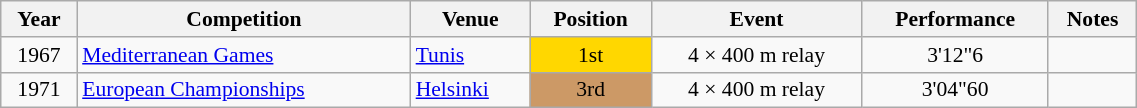<table class="wikitable" width=60% style="font-size:90%; text-align:center;">
<tr>
<th>Year</th>
<th>Competition</th>
<th>Venue</th>
<th>Position</th>
<th>Event</th>
<th>Performance</th>
<th>Notes</th>
</tr>
<tr>
<td rowspan=1>1967</td>
<td align=left><a href='#'>Mediterranean Games</a></td>
<td align=left> <a href='#'>Tunis</a></td>
<td bgcolor=gold>1st</td>
<td>4 × 400 m relay</td>
<td>3'12"6</td>
<td></td>
</tr>
<tr>
<td>1971</td>
<td align=left><a href='#'>European Championships</a></td>
<td align=left> <a href='#'>Helsinki</a></td>
<td bgcolor=cc9966>3rd</td>
<td>4 × 400 m relay</td>
<td>3'04"60</td>
<td></td>
</tr>
</table>
